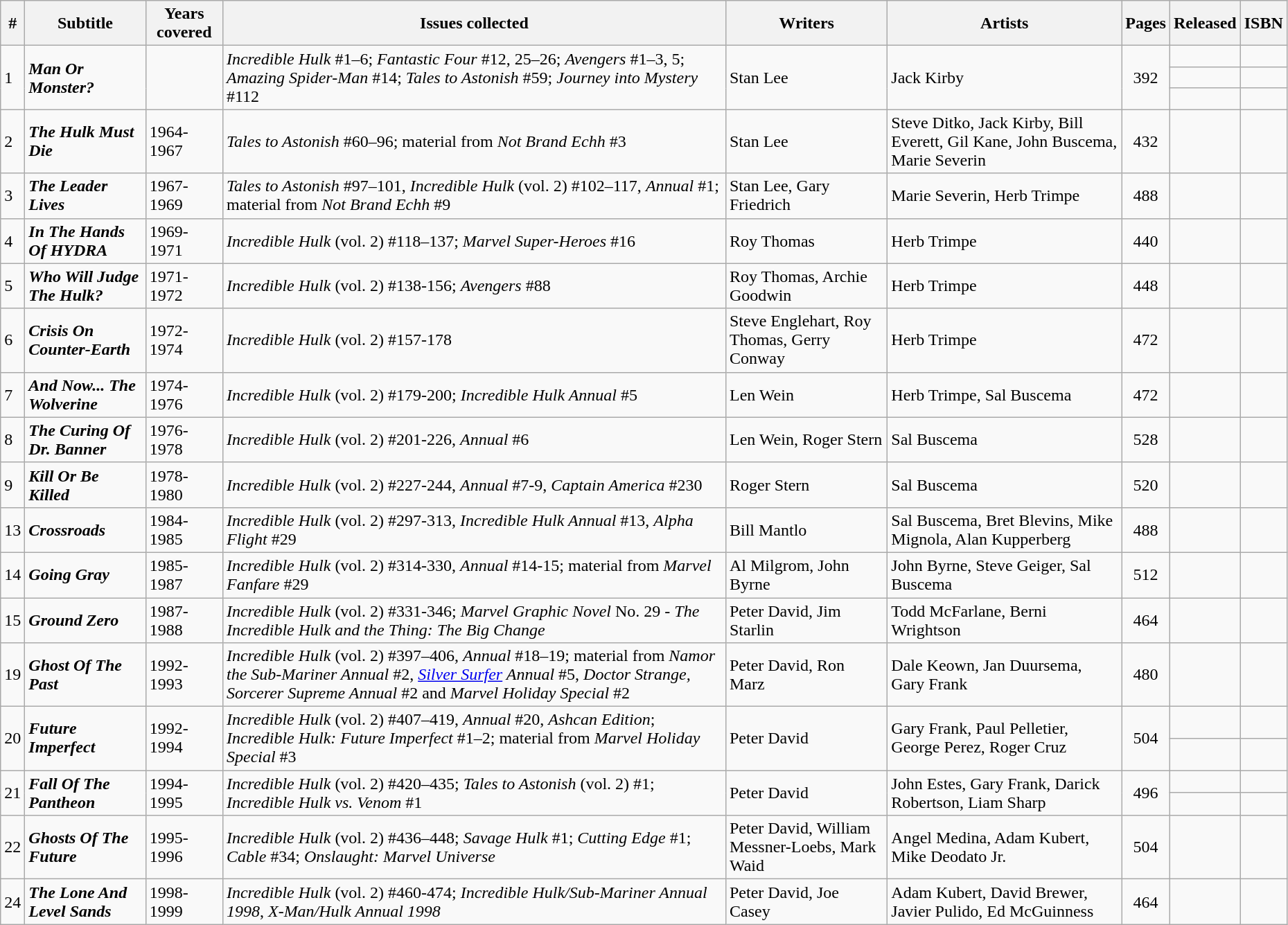<table class="wikitable sortable" width=98%>
<tr>
<th class="unsortable">#</th>
<th class="unsortable">Subtitle</th>
<th>Years covered</th>
<th class="unsortable">Issues collected</th>
<th class="unsortable">Writers</th>
<th class="unsortable">Artists</th>
<th class="unsortable">Pages</th>
<th>Released</th>
<th class="unsortable">ISBN</th>
</tr>
<tr>
<td rowspan=3>1</td>
<td rowspan=3><strong><em>Man Or Monster?</em></strong></td>
<td rowspan=3></td>
<td rowspan=3><em>Incredible Hulk</em> #1–6; <em>Fantastic Four</em> #12, 25–26; <em>Avengers</em> #1–3, 5; <em>Amazing Spider-Man</em> #14; <em>Tales to Astonish</em> #59; <em>Journey into Mystery</em> #112</td>
<td rowspan=3>Stan Lee</td>
<td rowspan=3>Jack Kirby</td>
<td style="text-align: center;" rowspan=3>392</td>
<td></td>
<td></td>
</tr>
<tr>
<td></td>
<td></td>
</tr>
<tr>
<td></td>
<td></td>
</tr>
<tr>
<td>2</td>
<td><strong><em>The Hulk Must Die</em></strong></td>
<td>1964-1967</td>
<td><em>Tales to Astonish</em> #60–96; material from <em>Not Brand Echh</em> #3</td>
<td>Stan Lee</td>
<td>Steve Ditko, Jack Kirby, Bill Everett, Gil Kane, John Buscema, Marie Severin</td>
<td style="text-align: center;">432</td>
<td></td>
<td></td>
</tr>
<tr>
<td>3</td>
<td><strong><em>The Leader Lives</em></strong></td>
<td>1967-1969</td>
<td><em>Tales to Astonish</em> #97–101, <em>Incredible Hulk</em> (vol. 2) #102–117, <em>Annual</em> #1; material from <em>Not Brand Echh</em> #9</td>
<td>Stan Lee, Gary Friedrich</td>
<td>Marie Severin, Herb Trimpe</td>
<td style="text-align: center;">488</td>
<td></td>
<td></td>
</tr>
<tr>
<td>4</td>
<td><strong><em>In The Hands Of HYDRA</em></strong></td>
<td>1969-1971</td>
<td><em>Incredible Hulk</em> (vol. 2) #118–137; <em>Marvel Super-Heroes</em> #16</td>
<td>Roy Thomas</td>
<td>Herb Trimpe</td>
<td style="text-align: center;">440</td>
<td></td>
<td></td>
</tr>
<tr>
<td>5</td>
<td><strong><em>Who Will Judge The Hulk?</em></strong></td>
<td>1971-1972</td>
<td><em>Incredible Hulk</em> (vol. 2) #138-156; <em>Avengers</em> #88</td>
<td>Roy Thomas, Archie Goodwin</td>
<td>Herb Trimpe</td>
<td style="text-align: center;">448</td>
<td></td>
<td></td>
</tr>
<tr>
<td>6</td>
<td><strong><em>Crisis On Counter-Earth</em></strong></td>
<td>1972-1974</td>
<td><em>Incredible Hulk</em> (vol. 2) #157-178</td>
<td>Steve Englehart, Roy Thomas, Gerry Conway</td>
<td>Herb Trimpe</td>
<td style="text-align: center;">472</td>
<td></td>
<td></td>
</tr>
<tr>
<td>7</td>
<td><strong><em>And Now... The Wolverine</em></strong></td>
<td>1974-1976</td>
<td><em>Incredible Hulk</em> (vol. 2) #179-200; <em>Incredible Hulk Annual</em> #5</td>
<td>Len Wein</td>
<td>Herb Trimpe, Sal Buscema</td>
<td style="text-align: center;">472</td>
<td></td>
<td></td>
</tr>
<tr>
<td>8</td>
<td><strong><em>The Curing Of Dr. Banner</em></strong></td>
<td>1976-1978</td>
<td><em>Incredible Hulk</em> (vol. 2) #201-226, <em>Annual</em> #6</td>
<td>Len Wein, Roger Stern</td>
<td>Sal Buscema</td>
<td style="text-align: center;">528</td>
<td></td>
<td></td>
</tr>
<tr>
<td>9</td>
<td><strong><em>Kill Or Be Killed</em></strong></td>
<td>1978-1980</td>
<td><em>Incredible Hulk</em> (vol. 2) #227-244, <em>Annual</em> #7-9, <em>Captain America</em> #230</td>
<td>Roger Stern</td>
<td>Sal Buscema</td>
<td style="text-align: center;">520</td>
<td></td>
<td></td>
</tr>
<tr>
<td>13</td>
<td><strong><em>Crossroads</em></strong></td>
<td>1984-1985</td>
<td><em>Incredible Hulk</em> (vol. 2) #297-313, <em>Incredible Hulk Annual</em> #13, <em>Alpha Flight</em> #29</td>
<td>Bill Mantlo</td>
<td>Sal Buscema, Bret Blevins, Mike Mignola, Alan Kupperberg</td>
<td style="text-align: center;">488</td>
<td></td>
<td></td>
</tr>
<tr>
<td>14</td>
<td><strong><em>Going Gray</em></strong></td>
<td>1985-1987</td>
<td><em>Incredible Hulk</em> (vol. 2) #314-330,  <em>Annual</em> #14-15; material from <em>Marvel Fanfare</em> #29</td>
<td>Al Milgrom, John Byrne</td>
<td>John Byrne, Steve Geiger, Sal Buscema</td>
<td style="text-align: center;">512</td>
<td></td>
<td></td>
</tr>
<tr>
<td>15</td>
<td><strong><em>Ground Zero</em></strong></td>
<td>1987-1988</td>
<td><em>Incredible Hulk</em> (vol. 2) #331-346; <em>Marvel Graphic Novel</em> No. 29 - <em>The Incredible Hulk and the Thing: The Big Change</em></td>
<td>Peter David, Jim Starlin</td>
<td>Todd McFarlane, Berni Wrightson</td>
<td style="text-align: center;">464</td>
<td></td>
<td></td>
</tr>
<tr>
<td>19</td>
<td><strong><em>Ghost Of The Past</em></strong></td>
<td>1992-1993</td>
<td><em>Incredible Hulk</em> (vol. 2) #397–406, <em>Annual</em> #18–19; material from <em>Namor the Sub-Mariner Annual</em> #2, <em><a href='#'>Silver Surfer</a> Annual</em> #5, <em>Doctor Strange, Sorcerer Supreme Annual</em> #2 and <em>Marvel Holiday Special</em> #2</td>
<td>Peter David, Ron Marz</td>
<td>Dale Keown, Jan Duursema, Gary Frank</td>
<td style="text-align: center;">480</td>
<td></td>
<td></td>
</tr>
<tr>
<td rowspan=2>20</td>
<td rowspan=2><strong><em>Future Imperfect</em></strong></td>
<td rowspan=2>1992-1994</td>
<td rowspan=2><em>Incredible Hulk</em> (vol. 2) #407–419, <em>Annual</em> #20, <em>Ashcan Edition</em>; <em>Incredible Hulk: Future Imperfect</em> #1–2; material from <em>Marvel Holiday Special</em> #3</td>
<td rowspan=2>Peter David</td>
<td rowspan=2>Gary Frank, Paul Pelletier, George Perez, Roger Cruz</td>
<td style="text-align: center;" rowspan=2>504</td>
<td></td>
<td></td>
</tr>
<tr>
<td></td>
<td></td>
</tr>
<tr>
<td rowspan=2>21</td>
<td rowspan=2><strong><em>Fall Of The Pantheon</em></strong></td>
<td rowspan=2>1994-1995</td>
<td rowspan=2><em>Incredible Hulk</em> (vol. 2) #420–435; <em>Tales to Astonish</em> (vol. 2) #1; <em>Incredible Hulk vs. Venom</em> #1</td>
<td rowspan=2>Peter David</td>
<td rowspan=2>John Estes, Gary Frank, Darick Robertson, Liam Sharp</td>
<td style="text-align: center;" rowspan=2>496</td>
<td></td>
<td></td>
</tr>
<tr>
<td></td>
<td></td>
</tr>
<tr>
<td>22</td>
<td><strong><em>Ghosts Of The Future</em></strong></td>
<td>1995-1996</td>
<td><em>Incredible Hulk</em> (vol. 2) #436–448; <em>Savage Hulk</em> #1; <em>Cutting Edge</em> #1; <em>Cable</em> #34; <em>Onslaught: Marvel Universe</em></td>
<td>Peter David, William Messner-Loebs, Mark Waid</td>
<td>Angel Medina, Adam Kubert, Mike Deodato Jr.</td>
<td style="text-align: center;">504</td>
<td></td>
<td></td>
</tr>
<tr>
<td>24</td>
<td><strong><em>The Lone And Level Sands</em></strong></td>
<td>1998-1999</td>
<td><em>Incredible Hulk</em> (vol. 2) #460-474; <em>Incredible Hulk/Sub-Mariner Annual 1998</em>, <em>X-Man/Hulk Annual 1998</em></td>
<td>Peter David, Joe Casey</td>
<td>Adam Kubert, David Brewer, Javier Pulido, Ed McGuinness</td>
<td style="text-align: center;">464</td>
<td></td>
<td></td>
</tr>
</table>
